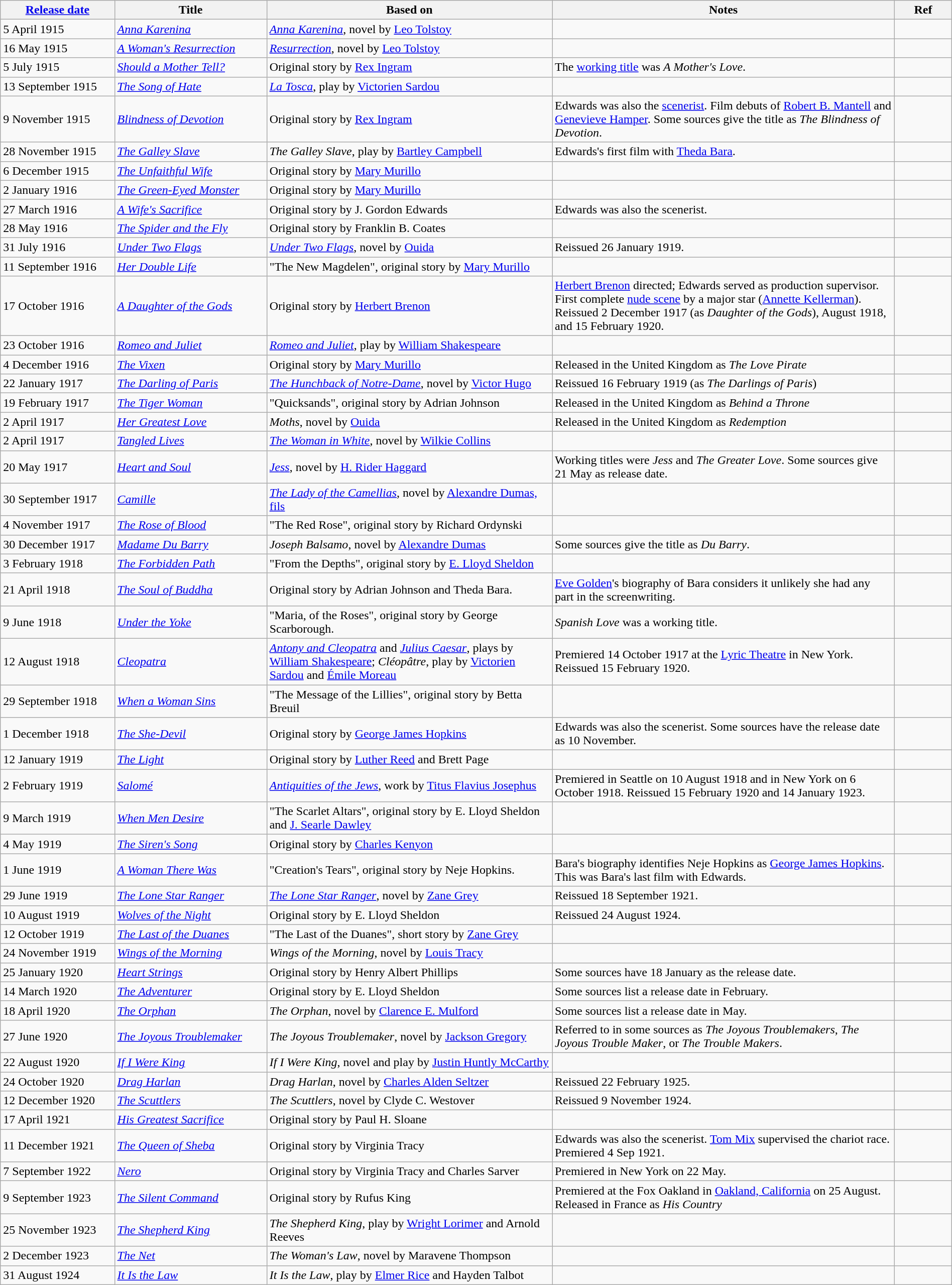<table class="wikitable sortable" style="width: 100%; margin-right: 0;">
<tr>
<th width="12%"><a href='#'>Release date</a></th>
<th width="16%">Title</th>
<th width="30%" class="unsortable">Based on</th>
<th width="36%" class="unsortable">Notes</th>
<th width="6%" class="unsortable">Ref</th>
</tr>
<tr>
<td>5 April 1915</td>
<td><em><a href='#'>Anna Karenina</a></em></td>
<td><em><a href='#'>Anna Karenina</a></em>, novel by <a href='#'>Leo Tolstoy</a></td>
<td></td>
<td></td>
</tr>
<tr>
<td>16 May 1915</td>
<td data-sort-value="Woman's Resurrection, A"><em><a href='#'>A Woman's Resurrection</a></em></td>
<td><em><a href='#'>Resurrection</a></em>, novel by <a href='#'>Leo Tolstoy</a></td>
<td></td>
<td></td>
</tr>
<tr>
<td>5 July 1915</td>
<td><em><a href='#'>Should a Mother Tell?</a></em></td>
<td>Original story by <a href='#'>Rex Ingram</a></td>
<td>The <a href='#'>working title</a> was <em>A Mother's Love</em>.</td>
<td></td>
</tr>
<tr>
<td>13 September 1915</td>
<td data-sort-value="Song of Hate, The"><em><a href='#'>The Song of Hate</a></em></td>
<td><em><a href='#'>La Tosca</a></em>, play by <a href='#'>Victorien Sardou</a></td>
<td></td>
<td></td>
</tr>
<tr>
<td>9 November 1915</td>
<td><em><a href='#'>Blindness of Devotion</a></em></td>
<td>Original story by <a href='#'>Rex Ingram</a></td>
<td>Edwards was also the <a href='#'>scenerist</a>. Film debuts of <a href='#'>Robert B. Mantell</a> and <a href='#'>Genevieve Hamper</a>. Some sources give the title as <em>The Blindness of Devotion</em>.</td>
<td></td>
</tr>
<tr>
<td>28 November 1915</td>
<td data-sort-value="Galley Slave, The"><em><a href='#'>The Galley Slave</a></em></td>
<td><em>The Galley Slave</em>, play by <a href='#'>Bartley Campbell</a></td>
<td>Edwards's first film with <a href='#'>Theda Bara</a>.</td>
<td></td>
</tr>
<tr>
<td>6 December 1915</td>
<td data-sort-value="Unfaithful Wife, The"><em><a href='#'>The Unfaithful Wife</a></em></td>
<td>Original story by <a href='#'>Mary Murillo</a></td>
<td></td>
<td></td>
</tr>
<tr>
<td>2 January 1916</td>
<td data-sort-value="Green-Eyed Monster, The"><em><a href='#'>The Green-Eyed Monster</a></em></td>
<td>Original story by <a href='#'>Mary Murillo</a></td>
<td></td>
<td></td>
</tr>
<tr>
<td>27 March 1916</td>
<td data-sort-value="Wife's Sacrifice, A"><em><a href='#'>A Wife's Sacrifice</a></em></td>
<td>Original story by J. Gordon Edwards</td>
<td>Edwards was also the scenerist.</td>
<td></td>
</tr>
<tr>
<td>28 May 1916</td>
<td data-sort-value="Spider and the Fly, The"><em><a href='#'>The Spider and the Fly</a></em></td>
<td>Original story by Franklin B. Coates</td>
<td></td>
<td></td>
</tr>
<tr>
<td>31 July 1916</td>
<td><em><a href='#'>Under Two Flags</a></em></td>
<td><em><a href='#'>Under Two Flags</a></em>, novel by <a href='#'>Ouida</a></td>
<td>Reissued 26 January 1919.</td>
<td></td>
</tr>
<tr>
<td>11 September 1916</td>
<td><em><a href='#'>Her Double Life</a></em></td>
<td>"The New Magdelen", original story by <a href='#'>Mary Murillo</a></td>
<td></td>
<td></td>
</tr>
<tr>
<td>17 October 1916</td>
<td data-sort-value="Daughter of the Gods, A"><em><a href='#'>A Daughter of the Gods</a></em></td>
<td>Original story by <a href='#'>Herbert Brenon</a></td>
<td><a href='#'>Herbert Brenon</a> directed; Edwards served as production supervisor. First complete <a href='#'>nude scene</a> by a major star (<a href='#'>Annette Kellerman</a>). Reissued 2 December 1917 (as <em>Daughter of the Gods</em>), August 1918, and 15 February 1920.</td>
<td></td>
</tr>
<tr>
<td>23 October 1916</td>
<td><em><a href='#'>Romeo and Juliet</a></em></td>
<td><em><a href='#'>Romeo and Juliet</a></em>, play by <a href='#'>William Shakespeare</a></td>
<td></td>
<td></td>
</tr>
<tr>
<td>4 December 1916</td>
<td data-sort-value="Vixen, The"><em><a href='#'>The Vixen</a></em></td>
<td>Original story by <a href='#'>Mary Murillo</a></td>
<td>Released in the United Kingdom as <em>The Love Pirate</em></td>
<td></td>
</tr>
<tr>
<td>22 January 1917</td>
<td data-sort-value="Darling of Paris, The"><em><a href='#'>The Darling of Paris</a></em></td>
<td><em><a href='#'>The Hunchback of Notre-Dame</a></em>, novel by <a href='#'>Victor Hugo</a></td>
<td>Reissued 16 February 1919 (as <em>The Darlings of Paris</em>)</td>
<td></td>
</tr>
<tr>
<td>19 February 1917</td>
<td data-sort-value="Tiger Woman, The"><em><a href='#'>The Tiger Woman</a></em></td>
<td>"Quicksands", original story by Adrian Johnson</td>
<td>Released in the United Kingdom as <em>Behind a Throne</em></td>
<td></td>
</tr>
<tr>
<td>2 April 1917</td>
<td><em><a href='#'>Her Greatest Love</a></em></td>
<td><em>Moths</em>, novel by <a href='#'>Ouida</a></td>
<td>Released in the United Kingdom as <em>Redemption</em></td>
<td></td>
</tr>
<tr>
<td>2 April 1917</td>
<td><em><a href='#'>Tangled Lives</a></em></td>
<td><em><a href='#'>The Woman in White</a></em>, novel by <a href='#'>Wilkie Collins</a></td>
<td></td>
<td></td>
</tr>
<tr>
<td>20 May 1917</td>
<td><em><a href='#'>Heart and Soul</a></em></td>
<td><em><a href='#'>Jess</a></em>, novel by <a href='#'>H. Rider Haggard</a></td>
<td>Working titles were <em>Jess</em> and <em>The Greater Love</em>. Some sources give 21 May as release date.</td>
<td></td>
</tr>
<tr>
<td>30 September 1917</td>
<td><em><a href='#'>Camille</a></em></td>
<td><em><a href='#'>The Lady of the Camellias</a></em>, novel by <a href='#'>Alexandre Dumas, fils</a></td>
<td></td>
<td></td>
</tr>
<tr>
<td>4 November 1917</td>
<td data-sort-value="Rose of Blood, The"><em><a href='#'>The Rose of Blood</a></em></td>
<td>"The Red Rose", original story by Richard Ordynski</td>
<td></td>
<td></td>
</tr>
<tr>
<td>30 December 1917</td>
<td><em><a href='#'>Madame Du Barry</a></em></td>
<td><em>Joseph Balsamo</em>, novel by <a href='#'>Alexandre Dumas</a></td>
<td>Some sources give the title as <em>Du Barry</em>.</td>
<td></td>
</tr>
<tr>
<td>3 February 1918</td>
<td data-sort-value="Forbidden Path, The"><em><a href='#'>The Forbidden Path</a></em></td>
<td>"From the Depths", original story by <a href='#'>E. Lloyd Sheldon</a></td>
<td></td>
<td></td>
</tr>
<tr>
<td>21 April 1918</td>
<td data-sort-value="Soul of Buddha, The"><em><a href='#'>The Soul of Buddha</a></em></td>
<td>Original story by Adrian Johnson and Theda Bara.</td>
<td><a href='#'>Eve Golden</a>'s biography of Bara considers it unlikely she had any part in the screenwriting.</td>
<td></td>
</tr>
<tr>
<td>9 June 1918</td>
<td><em><a href='#'>Under the Yoke</a></em></td>
<td>"Maria, of the Roses", original story by George Scarborough.</td>
<td><em>Spanish Love</em> was a working title.</td>
<td></td>
</tr>
<tr>
<td>12 August 1918</td>
<td><em><a href='#'>Cleopatra</a></em></td>
<td><em><a href='#'>Antony and Cleopatra</a></em> and <em><a href='#'>Julius Caesar</a></em>, plays by <a href='#'>William Shakespeare</a>; <em>Cléopâtre</em>, play by <a href='#'>Victorien Sardou</a> and <a href='#'>Émile Moreau</a></td>
<td>Premiered 14 October 1917 at the <a href='#'>Lyric Theatre</a> in New York. Reissued 15 February 1920.</td>
<td></td>
</tr>
<tr>
<td>29 September 1918</td>
<td><em><a href='#'>When a Woman Sins</a></em></td>
<td>"The Message of the Lillies", original story by Betta Breuil</td>
<td></td>
<td></td>
</tr>
<tr>
<td>1 December 1918</td>
<td data-sort-value="She-Devil, The"><em><a href='#'>The She-Devil</a></em></td>
<td>Original story by <a href='#'>George James Hopkins</a></td>
<td>Edwards was also the scenerist. Some sources have the release date as 10 November.</td>
<td></td>
</tr>
<tr>
<td>12 January 1919</td>
<td data-sort-value="Light, The"><em><a href='#'>The Light</a></em></td>
<td>Original story by <a href='#'>Luther Reed</a> and Brett Page</td>
<td></td>
<td></td>
</tr>
<tr>
<td>2 February 1919</td>
<td><em><a href='#'>Salomé</a></em></td>
<td><em><a href='#'>Antiquities of the Jews</a></em>, work by <a href='#'>Titus Flavius Josephus</a></td>
<td>Premiered in Seattle on 10 August 1918 and in New York on 6 October 1918. Reissued 15 February 1920 and 14 January 1923.</td>
<td></td>
</tr>
<tr>
<td>9 March 1919</td>
<td><em><a href='#'>When Men Desire</a></em></td>
<td>"The Scarlet Altars", original story by E. Lloyd Sheldon and <a href='#'>J. Searle Dawley</a></td>
<td></td>
<td></td>
</tr>
<tr>
<td>4 May 1919</td>
<td data-sort-value="Siren's Song, The"><em><a href='#'>The Siren's Song</a></em></td>
<td>Original story by <a href='#'>Charles Kenyon</a></td>
<td></td>
<td></td>
</tr>
<tr>
<td>1 June 1919</td>
<td data-sort-value="Woman There Was, A"><em><a href='#'>A Woman There Was</a></em></td>
<td>"Creation's Tears", original story by Neje Hopkins.</td>
<td>Bara's biography identifies Neje Hopkins as <a href='#'>George James Hopkins</a>. This was Bara's last film with Edwards.</td>
<td></td>
</tr>
<tr>
<td>29 June 1919</td>
<td data-sort-value="Lone Star Ranger, The"><em><a href='#'>The Lone Star Ranger</a></em></td>
<td><em><a href='#'>The Lone Star Ranger</a></em>, novel by <a href='#'>Zane Grey</a></td>
<td>Reissued 18 September 1921.</td>
<td></td>
</tr>
<tr>
<td>10 August 1919</td>
<td><em><a href='#'>Wolves of the Night</a></em></td>
<td>Original story by E. Lloyd Sheldon</td>
<td>Reissued 24 August 1924.</td>
<td></td>
</tr>
<tr>
<td>12 October 1919</td>
<td data-sort-value="Last of the Duanes, The"><em><a href='#'>The Last of the Duanes</a></em></td>
<td>"The Last of the Duanes", short story by <a href='#'>Zane Grey</a></td>
<td></td>
<td></td>
</tr>
<tr>
<td>24 November 1919</td>
<td><em><a href='#'>Wings of the Morning</a></em></td>
<td><em>Wings of the Morning</em>, novel by <a href='#'>Louis Tracy</a></td>
<td></td>
<td></td>
</tr>
<tr>
<td>25 January 1920</td>
<td><em><a href='#'>Heart Strings</a></em></td>
<td>Original story by Henry Albert Phillips</td>
<td>Some sources have 18 January as the release date.</td>
<td></td>
</tr>
<tr>
<td>14 March 1920</td>
<td data-sort-value="Adventurer, The"><em><a href='#'>The Adventurer</a></em></td>
<td>Original story by E. Lloyd Sheldon</td>
<td>Some sources list a release date in February.</td>
<td></td>
</tr>
<tr>
<td>18 April 1920</td>
<td data-sort-value="Orphan, The"><em><a href='#'>The Orphan</a></em></td>
<td><em>The Orphan</em>, novel by <a href='#'>Clarence E. Mulford</a></td>
<td>Some sources list a release date in May.</td>
<td></td>
</tr>
<tr>
<td>27 June 1920</td>
<td data-sort-value="Joyous Troublemaker, The"><em><a href='#'>The Joyous Troublemaker</a></em></td>
<td><em>The Joyous Troublemaker</em>, novel by <a href='#'>Jackson Gregory</a></td>
<td>Referred to in some sources as <em>The Joyous Troublemakers</em>, <em>The Joyous Trouble Maker</em>, or <em>The Trouble Makers</em>.</td>
<td></td>
</tr>
<tr>
<td>22 August 1920</td>
<td><em><a href='#'>If I Were King</a></em></td>
<td><em>If I Were King</em>, novel and play by <a href='#'>Justin Huntly McCarthy</a></td>
<td></td>
<td></td>
</tr>
<tr>
<td>24 October 1920</td>
<td><em><a href='#'>Drag Harlan</a></em></td>
<td><em>Drag Harlan</em>, novel by <a href='#'>Charles Alden Seltzer</a></td>
<td>Reissued 22 February 1925.</td>
<td></td>
</tr>
<tr>
<td>12 December 1920</td>
<td data-sort-value="Scuttlers, The"><em><a href='#'>The Scuttlers</a></em></td>
<td><em>The Scuttlers</em>, novel by Clyde C. Westover</td>
<td>Reissued 9 November 1924.</td>
<td></td>
</tr>
<tr>
<td>17 April 1921</td>
<td><em><a href='#'>His Greatest Sacrifice</a></em></td>
<td>Original story by Paul H. Sloane</td>
<td></td>
<td></td>
</tr>
<tr>
<td>11 December 1921</td>
<td data-sort-value="Queen of Sheba, The"><em><a href='#'>The Queen of Sheba</a></em></td>
<td>Original story by Virginia Tracy</td>
<td>Edwards was also the scenerist. <a href='#'>Tom Mix</a> supervised the chariot race. Premiered 4 Sep 1921.</td>
<td></td>
</tr>
<tr>
<td>7 September 1922</td>
<td><em><a href='#'>Nero</a></em></td>
<td>Original story by Virginia Tracy and Charles Sarver</td>
<td>Premiered in New York on 22 May.</td>
<td></td>
</tr>
<tr>
<td>9 September 1923</td>
<td data-sort-value="Silent Command, The"><em><a href='#'>The Silent Command</a></em></td>
<td>Original story by Rufus King</td>
<td>Premiered at the Fox Oakland in <a href='#'>Oakland, California</a> on 25 August. Released in France as <em>His Country</em></td>
<td></td>
</tr>
<tr>
<td>25 November 1923</td>
<td data-sort-value="Shepherd King, The"><em><a href='#'>The Shepherd King</a></em></td>
<td><em>The Shepherd King</em>, play by <a href='#'>Wright Lorimer</a> and Arnold Reeves</td>
<td></td>
<td></td>
</tr>
<tr>
<td>2 December 1923</td>
<td data-sort-value="Net, The"><em><a href='#'>The Net</a></em></td>
<td><em>The Woman's Law</em>, novel by Maravene Thompson</td>
<td></td>
<td></td>
</tr>
<tr>
<td>31 August 1924</td>
<td><em><a href='#'>It Is the Law</a></em></td>
<td><em>It Is the Law</em>, play by <a href='#'>Elmer Rice</a> and Hayden Talbot</td>
<td></td>
<td></td>
</tr>
</table>
